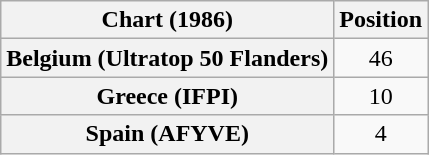<table class="wikitable sortable plainrowheaders" style="text-align:center">
<tr>
<th scope="col">Chart (1986)</th>
<th scope="col">Position</th>
</tr>
<tr>
<th scope="row">Belgium (Ultratop 50 Flanders)</th>
<td>46</td>
</tr>
<tr>
<th scope="row">Greece (IFPI)</th>
<td>10</td>
</tr>
<tr>
<th scope="row">Spain (AFYVE)</th>
<td>4</td>
</tr>
</table>
